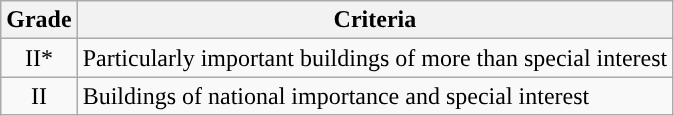<table class="wikitable">
<tr>
<th>Grade</th>
<th>Criteria</th>
</tr>
<tr>
<td align="center" >II*</td>
<td>Particularly important buildings of more than special interest</td>
</tr>
<tr>
<td align="center" >II</td>
<td>Buildings of national importance and special interest</td>
</tr>
</table>
